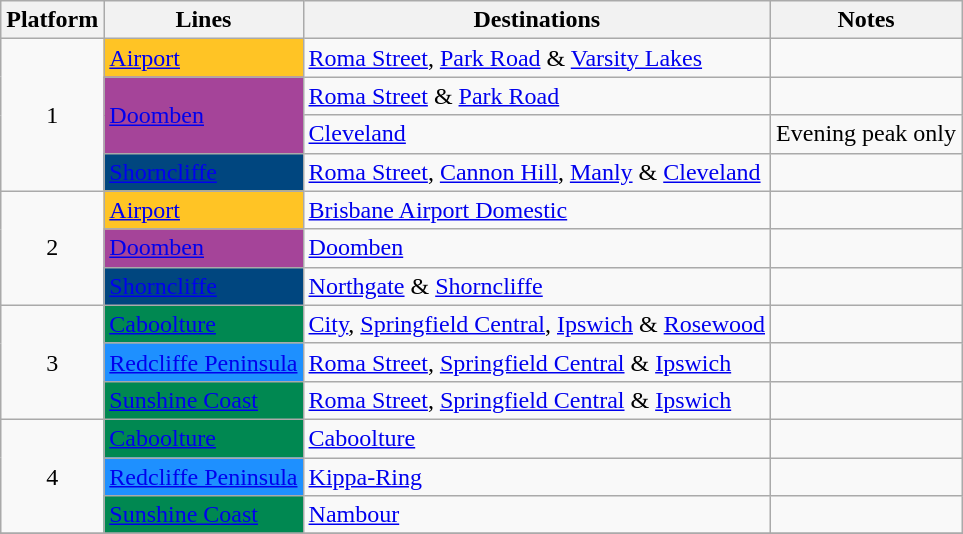<table class="wikitable" style="float: none; margin: 0.5em; ">
<tr>
<th>Platform</th>
<th>Lines</th>
<th>Destinations</th>
<th>Notes</th>
</tr>
<tr>
<td rowspan="4" style="text-align:center;">1</td>
<td style=background:#FFC425><a href='#'><span>Airport</span></a></td>
<td><a href='#'>Roma Street</a>, <a href='#'>Park Road</a> & <a href='#'>Varsity Lakes</a></td>
<td></td>
</tr>
<tr>
<td rowspan="2" style=background:#A54499><a href='#'><span>Doomben</span></a></td>
<td><a href='#'>Roma Street</a> & <a href='#'>Park Road</a></td>
<td></td>
</tr>
<tr>
<td><a href='#'>Cleveland</a></td>
<td>Evening peak only</td>
</tr>
<tr>
<td style=background:#00467f><a href='#'><span>Shorncliffe</span></a></td>
<td><a href='#'>Roma Street</a>, <a href='#'>Cannon Hill</a>, <a href='#'>Manly</a> & <a href='#'>Cleveland</a></td>
<td></td>
</tr>
<tr>
<td rowspan="3" style="text-align:center;">2</td>
<td style=background:#FFC425><a href='#'><span>Airport</span></a></td>
<td><a href='#'>Brisbane Airport Domestic</a></td>
<td></td>
</tr>
<tr>
<td style=background:#A54499><a href='#'><span>Doomben</span></a></td>
<td><a href='#'>Doomben</a></td>
<td></td>
</tr>
<tr>
<td style=background:#00467f><a href='#'><span>Shorncliffe</span></a></td>
<td><a href='#'>Northgate</a> & <a href='#'>Shorncliffe</a></td>
<td></td>
</tr>
<tr>
<td rowspan="3" style="text-align:center;">3</td>
<td style="background:#008851"><a href='#'><span>Caboolture</span></a></td>
<td><a href='#'>City</a>, <a href='#'>Springfield Central</a>, <a href='#'>Ipswich</a> & <a href='#'>Rosewood</a></td>
<td></td>
</tr>
<tr>
<td style=background:#1e90ff><a href='#'><span>Redcliffe Peninsula</span></a></td>
<td><a href='#'>Roma Street</a>, <a href='#'>Springfield Central</a> & <a href='#'>Ipswich</a></td>
<td></td>
</tr>
<tr>
<td style=background:#008851><a href='#'><span>Sunshine Coast</span></a></td>
<td><a href='#'>Roma Street</a>, <a href='#'>Springfield Central</a> & <a href='#'>Ipswich</a></td>
<td></td>
</tr>
<tr>
<td rowspan="3" style="text-align:center;">4</td>
<td style=background:#008851><a href='#'><span>Caboolture</span></a></td>
<td><a href='#'>Caboolture</a></td>
<td></td>
</tr>
<tr>
<td style=background:#1e90ff><a href='#'><span>Redcliffe Peninsula</span></a></td>
<td><a href='#'>Kippa-Ring</a></td>
<td></td>
</tr>
<tr>
<td style=background:#008851><a href='#'><span>Sunshine Coast</span></a></td>
<td><a href='#'>Nambour</a></td>
<td></td>
</tr>
<tr>
</tr>
</table>
